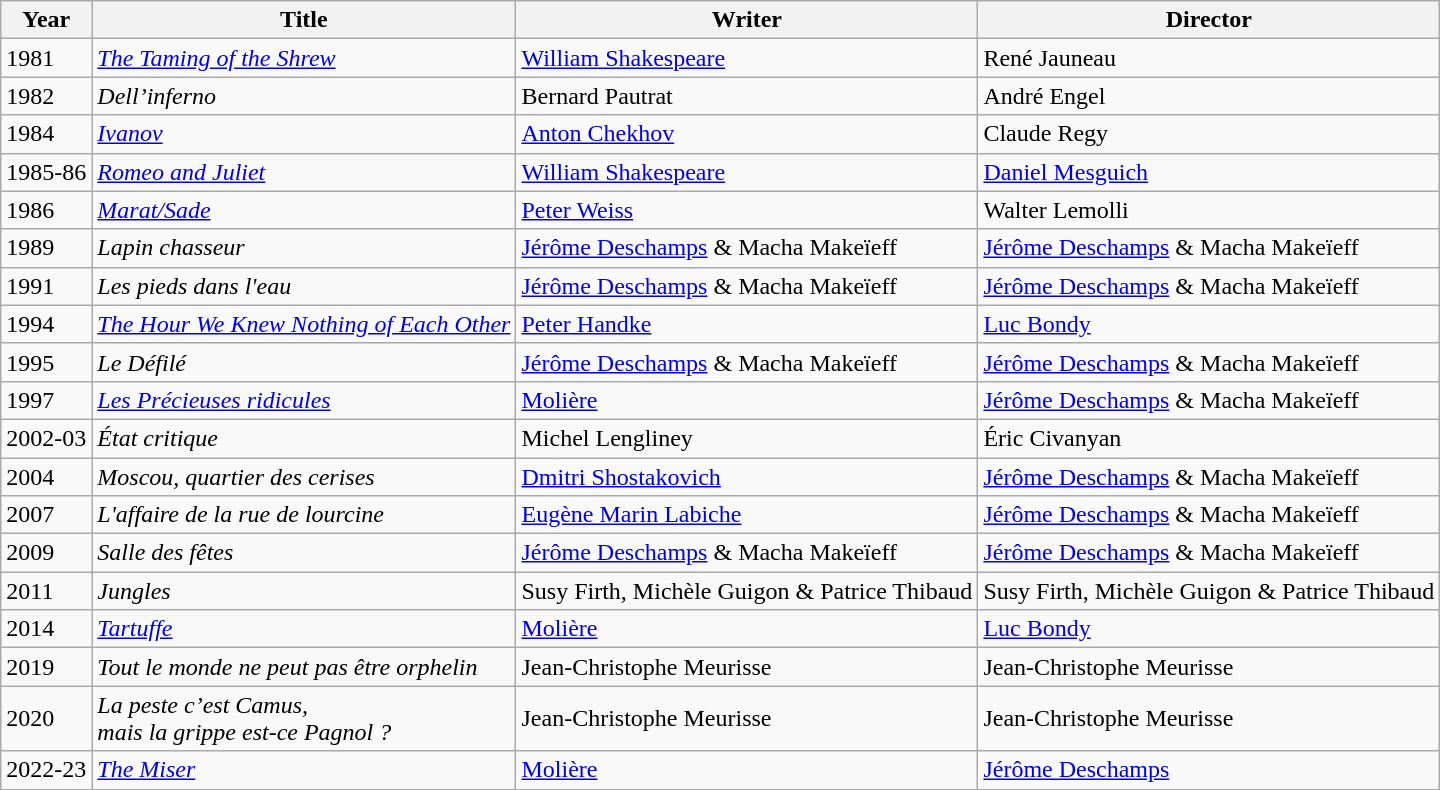<table class="wikitable sortable">
<tr>
<th>Year</th>
<th>Title</th>
<th>Writer</th>
<th>Director</th>
</tr>
<tr>
<td>1981</td>
<td><em><a href='#'>The Taming of the Shrew</a></em></td>
<td><a href='#'>William Shakespeare</a></td>
<td>René Jauneau</td>
</tr>
<tr>
<td>1982</td>
<td><em>Dell’inferno</em></td>
<td>Bernard Pautrat</td>
<td>André Engel</td>
</tr>
<tr>
<td>1984</td>
<td><em><a href='#'>Ivanov</a></em></td>
<td><a href='#'>Anton Chekhov</a></td>
<td>Claude Regy</td>
</tr>
<tr>
<td>1985-86</td>
<td><em><a href='#'>Romeo and Juliet</a></em></td>
<td><a href='#'>William Shakespeare</a></td>
<td><a href='#'>Daniel Mesguich</a></td>
</tr>
<tr>
<td>1986</td>
<td><em><a href='#'>Marat/Sade</a></em></td>
<td><a href='#'>Peter Weiss</a></td>
<td>Walter Lemolli</td>
</tr>
<tr>
<td>1989</td>
<td><em>Lapin chasseur</em></td>
<td><a href='#'>Jérôme Deschamps</a> & Macha Makeïeff</td>
<td><a href='#'>Jérôme Deschamps</a> & Macha Makeïeff</td>
</tr>
<tr>
<td>1991</td>
<td><em>Les pieds dans l'eau</em></td>
<td><a href='#'>Jérôme Deschamps</a> & Macha Makeïeff</td>
<td><a href='#'>Jérôme Deschamps</a> & Macha Makeïeff</td>
</tr>
<tr>
<td>1994</td>
<td><em><a href='#'>The Hour We Knew Nothing of Each Other</a></em></td>
<td><a href='#'>Peter Handke</a></td>
<td><a href='#'>Luc Bondy</a></td>
</tr>
<tr>
<td>1995</td>
<td><em>Le Défilé</em></td>
<td><a href='#'>Jérôme Deschamps</a> & Macha Makeïeff</td>
<td><a href='#'>Jérôme Deschamps</a> & Macha Makeïeff</td>
</tr>
<tr>
<td>1997</td>
<td><em><a href='#'>Les Précieuses ridicules</a></em></td>
<td><a href='#'>Molière</a></td>
<td><a href='#'>Jérôme Deschamps</a> & Macha Makeïeff</td>
</tr>
<tr>
<td>2002-03</td>
<td><em>État critique</em></td>
<td>Michel Lengliney</td>
<td>Éric Civanyan</td>
</tr>
<tr>
<td>2004</td>
<td><em>Moscou, quartier des cerises</em></td>
<td><a href='#'>Dmitri Shostakovich</a></td>
<td><a href='#'>Jérôme Deschamps</a> & Macha Makeïeff</td>
</tr>
<tr>
<td>2007</td>
<td><em>L'affaire de la rue de lourcine</em></td>
<td><a href='#'>Eugène Marin Labiche</a></td>
<td><a href='#'>Jérôme Deschamps</a> & Macha Makeïeff</td>
</tr>
<tr>
<td>2009</td>
<td><em>Salle des fêtes</em></td>
<td><a href='#'>Jérôme Deschamps</a> & Macha Makeïeff</td>
<td><a href='#'>Jérôme Deschamps</a> & Macha Makeïeff</td>
</tr>
<tr>
<td>2011</td>
<td><em>Jungles</em></td>
<td>Susy Firth, Michèle Guigon & Patrice Thibaud</td>
<td>Susy Firth, Michèle Guigon & Patrice Thibaud</td>
</tr>
<tr>
<td>2014</td>
<td><em><a href='#'>Tartuffe</a></em></td>
<td><a href='#'>Molière</a></td>
<td><a href='#'>Luc Bondy</a></td>
</tr>
<tr>
<td>2019</td>
<td><em>Tout le monde ne peut pas être orphelin</em></td>
<td>Jean-Christophe Meurisse</td>
<td>Jean-Christophe Meurisse</td>
</tr>
<tr>
<td>2020</td>
<td><em>La peste c’est Camus, <br>mais la grippe est-ce Pagnol ?</em></td>
<td>Jean-Christophe Meurisse</td>
<td>Jean-Christophe Meurisse</td>
</tr>
<tr>
<td>2022-23</td>
<td><em><a href='#'>The Miser</a></em></td>
<td><a href='#'>Molière</a></td>
<td><a href='#'>Jérôme Deschamps</a></td>
</tr>
<tr>
</tr>
</table>
